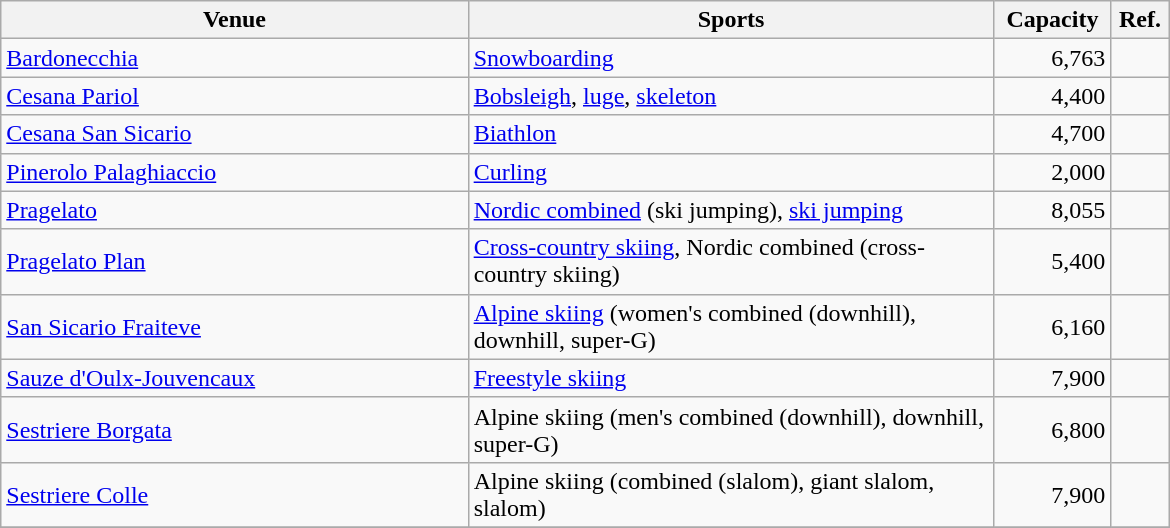<table class="wikitable sortable" width=780px>
<tr>
<th width=40%>Venue</th>
<th class="unsortable" width=45%>Sports</th>
<th width=10%>Capacity</th>
<th class="unsortable">Ref.</th>
</tr>
<tr>
<td><a href='#'>Bardonecchia</a></td>
<td><a href='#'>Snowboarding</a></td>
<td align="right">6,763</td>
<td align=center></td>
</tr>
<tr>
<td><a href='#'>Cesana Pariol</a></td>
<td><a href='#'>Bobsleigh</a>, <a href='#'>luge</a>, <a href='#'>skeleton</a></td>
<td align="right">4,400</td>
<td align=center></td>
</tr>
<tr>
<td><a href='#'>Cesana San Sicario</a></td>
<td><a href='#'>Biathlon</a></td>
<td align="right">4,700</td>
<td align=center></td>
</tr>
<tr>
<td><a href='#'>Pinerolo Palaghiaccio</a></td>
<td><a href='#'>Curling</a></td>
<td align="right">2,000</td>
<td align=center></td>
</tr>
<tr>
<td><a href='#'>Pragelato</a></td>
<td><a href='#'>Nordic combined</a> (ski jumping), <a href='#'>ski jumping</a></td>
<td align="right">8,055</td>
<td align=center></td>
</tr>
<tr>
<td><a href='#'>Pragelato Plan</a></td>
<td><a href='#'>Cross-country skiing</a>, Nordic combined (cross-country skiing)</td>
<td align="right">5,400</td>
<td align=center></td>
</tr>
<tr>
<td><a href='#'>San Sicario Fraiteve</a></td>
<td><a href='#'>Alpine skiing</a> (women's combined (downhill), downhill, super-G)</td>
<td align="right">6,160</td>
<td align=center></td>
</tr>
<tr>
<td><a href='#'>Sauze d'Oulx-Jouvencaux</a></td>
<td><a href='#'>Freestyle skiing</a></td>
<td align="right">7,900</td>
<td align=center></td>
</tr>
<tr>
<td><a href='#'>Sestriere Borgata</a></td>
<td>Alpine skiing (men's combined (downhill), downhill, super-G)</td>
<td align="right">6,800</td>
<td align=center></td>
</tr>
<tr>
<td><a href='#'>Sestriere Colle</a></td>
<td>Alpine skiing (combined (slalom), giant slalom, slalom)</td>
<td align="right">7,900</td>
<td align=center></td>
</tr>
<tr>
</tr>
</table>
